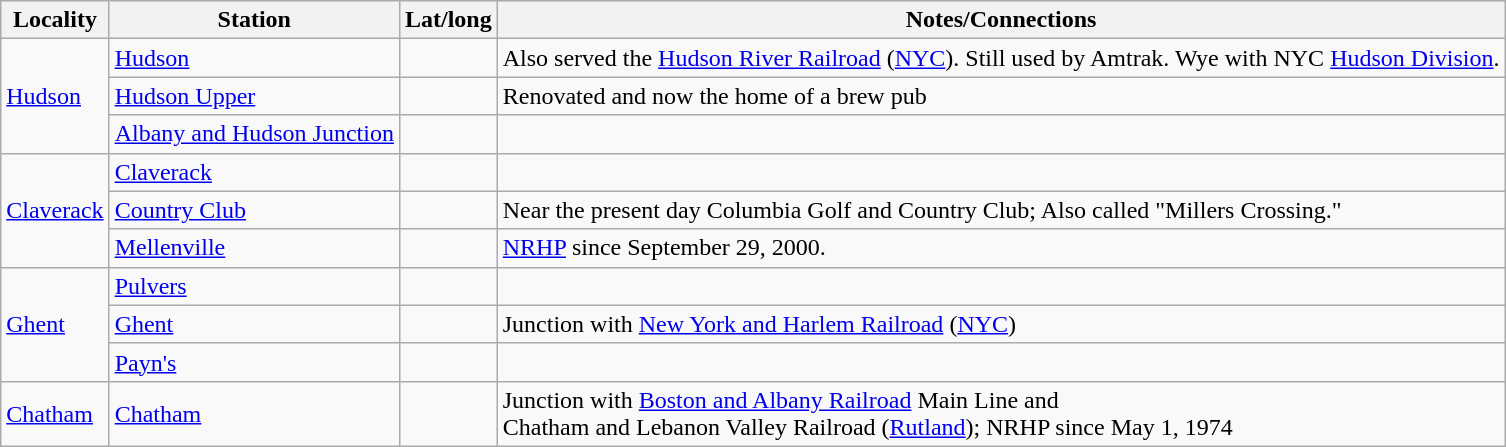<table class="wikitable">
<tr>
<th>Locality</th>
<th>Station</th>
<th>Lat/long</th>
<th>Notes/Connections</th>
</tr>
<tr>
<td rowspan=3><a href='#'>Hudson</a></td>
<td><a href='#'>Hudson</a></td>
<td></td>
<td>Also served the <a href='#'>Hudson River Railroad</a> (<a href='#'>NYC</a>). Still used by Amtrak. Wye with NYC <a href='#'>Hudson Division</a>.</td>
</tr>
<tr>
<td><a href='#'>Hudson Upper</a></td>
<td></td>
<td>Renovated and now the home of a brew pub</td>
</tr>
<tr>
<td><a href='#'>Albany and Hudson Junction</a></td>
<td></td>
<td></td>
</tr>
<tr>
<td rowspan=3><a href='#'>Claverack</a></td>
<td><a href='#'>Claverack</a></td>
<td></td>
<td></td>
</tr>
<tr>
<td><a href='#'>Country Club</a></td>
<td></td>
<td>Near the present day Columbia Golf and Country Club; Also called "Millers Crossing."</td>
</tr>
<tr>
<td><a href='#'>Mellenville</a></td>
<td></td>
<td><a href='#'>NRHP</a> since September 29, 2000.</td>
</tr>
<tr>
<td rowspan=3><a href='#'>Ghent</a></td>
<td><a href='#'>Pulvers</a></td>
<td></td>
<td></td>
</tr>
<tr>
<td><a href='#'>Ghent</a></td>
<td></td>
<td>Junction with <a href='#'>New York and Harlem Railroad</a> (<a href='#'>NYC</a>)</td>
</tr>
<tr>
<td><a href='#'>Payn's</a></td>
<td></td>
<td></td>
</tr>
<tr>
<td><a href='#'>Chatham</a></td>
<td><a href='#'>Chatham</a></td>
<td></td>
<td>Junction with <a href='#'>Boston and Albany Railroad</a> Main Line and<br> Chatham and Lebanon Valley Railroad (<a href='#'>Rutland</a>); NRHP since May 1, 1974</td>
</tr>
</table>
